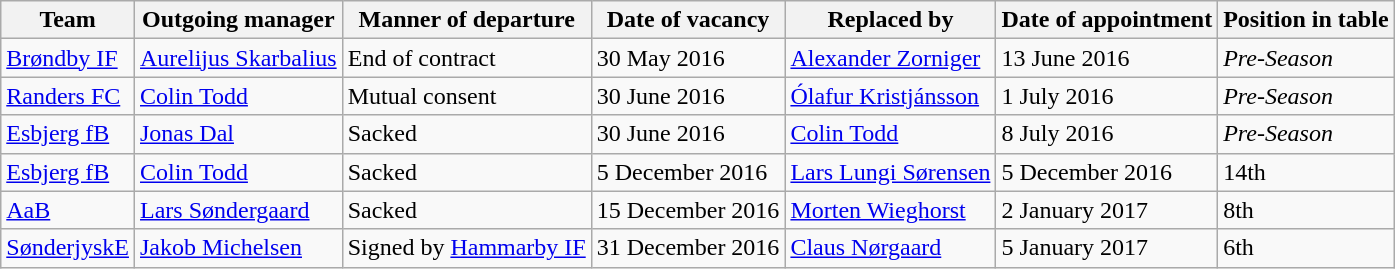<table class="wikitable">
<tr>
<th>Team</th>
<th>Outgoing manager</th>
<th>Manner of departure</th>
<th>Date of vacancy</th>
<th>Replaced by</th>
<th>Date of appointment</th>
<th>Position in table</th>
</tr>
<tr>
<td><a href='#'>Brøndby IF</a></td>
<td> <a href='#'>Aurelijus Skarbalius</a></td>
<td>End of contract</td>
<td>30 May 2016</td>
<td> <a href='#'>Alexander Zorniger</a></td>
<td>13 June 2016</td>
<td><em>Pre-Season</em></td>
</tr>
<tr>
<td><a href='#'>Randers FC</a></td>
<td> <a href='#'>Colin Todd</a></td>
<td>Mutual consent</td>
<td>30 June 2016</td>
<td> <a href='#'>Ólafur Kristjánsson</a></td>
<td>1 July 2016</td>
<td><em>Pre-Season</em></td>
</tr>
<tr>
<td><a href='#'>Esbjerg fB</a></td>
<td> <a href='#'>Jonas Dal</a></td>
<td>Sacked</td>
<td>30 June 2016</td>
<td> <a href='#'>Colin Todd</a></td>
<td>8 July 2016</td>
<td><em>Pre-Season</em></td>
</tr>
<tr>
<td><a href='#'>Esbjerg fB</a></td>
<td> <a href='#'>Colin Todd</a></td>
<td>Sacked</td>
<td>5 December 2016</td>
<td> <a href='#'>Lars Lungi Sørensen</a></td>
<td>5 December 2016</td>
<td>14th</td>
</tr>
<tr>
<td><a href='#'>AaB</a></td>
<td> <a href='#'>Lars Søndergaard</a></td>
<td>Sacked</td>
<td>15 December 2016</td>
<td> <a href='#'>Morten Wieghorst</a></td>
<td>2 January 2017</td>
<td>8th</td>
</tr>
<tr>
<td><a href='#'>SønderjyskE</a></td>
<td> <a href='#'>Jakob Michelsen</a></td>
<td>Signed by <a href='#'>Hammarby IF</a></td>
<td>31 December 2016</td>
<td> <a href='#'>Claus Nørgaard</a></td>
<td>5 January 2017</td>
<td>6th</td>
</tr>
</table>
